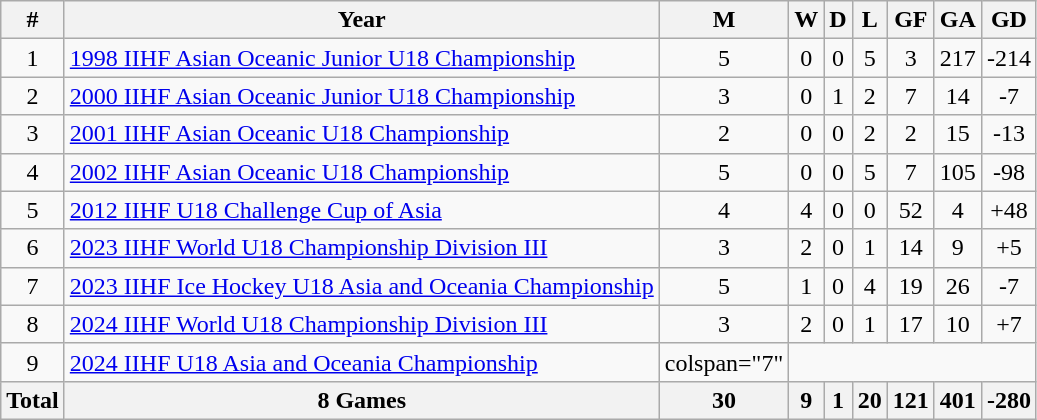<table class="wikitable sortable" style="text-align:center">
<tr>
<th>#</th>
<th>Year</th>
<th>M</th>
<th>W</th>
<th>D</th>
<th>L</th>
<th>GF</th>
<th>GA</th>
<th>GD</th>
</tr>
<tr>
<td>1</td>
<td align=left><a href='#'>1998 IIHF Asian Oceanic Junior U18 Championship</a></td>
<td>5</td>
<td>0</td>
<td>0</td>
<td>5</td>
<td>3</td>
<td>217</td>
<td>-214</td>
</tr>
<tr>
<td>2</td>
<td align=left><a href='#'>2000 IIHF Asian Oceanic Junior U18 Championship</a></td>
<td>3</td>
<td>0</td>
<td>1</td>
<td>2</td>
<td>7</td>
<td>14</td>
<td>-7</td>
</tr>
<tr>
<td>3</td>
<td align=left><a href='#'>2001 IIHF Asian Oceanic U18 Championship</a></td>
<td>2</td>
<td>0</td>
<td>0</td>
<td>2</td>
<td>2</td>
<td>15</td>
<td>-13</td>
</tr>
<tr>
<td>4</td>
<td align=left><a href='#'>2002 IIHF Asian Oceanic U18 Championship</a></td>
<td>5</td>
<td>0</td>
<td>0</td>
<td>5</td>
<td>7</td>
<td>105</td>
<td>-98</td>
</tr>
<tr>
<td>5</td>
<td align=left><a href='#'>2012 IIHF U18 Challenge Cup of Asia</a></td>
<td>4</td>
<td>4</td>
<td>0</td>
<td>0</td>
<td>52</td>
<td>4</td>
<td>+48</td>
</tr>
<tr>
<td>6</td>
<td align=left><a href='#'>2023 IIHF World U18 Championship Division III</a></td>
<td>3</td>
<td>2</td>
<td>0</td>
<td>1</td>
<td>14</td>
<td>9</td>
<td>+5</td>
</tr>
<tr>
<td>7</td>
<td align=left><a href='#'>2023 IIHF Ice Hockey U18 Asia and Oceania Championship</a></td>
<td>5</td>
<td>1</td>
<td>0</td>
<td>4</td>
<td>19</td>
<td>26</td>
<td>-7</td>
</tr>
<tr>
<td>8</td>
<td align=left><a href='#'>2024 IIHF World U18 Championship Division III</a></td>
<td>3</td>
<td>2</td>
<td>0</td>
<td>1</td>
<td>17</td>
<td>10</td>
<td>+7</td>
</tr>
<tr>
<td>9</td>
<td align=left><a href='#'>2024 IIHF U18 Asia and Oceania Championship</a></td>
<td>colspan="7" </td>
</tr>
<tr>
<th>Total</th>
<th>8 Games</th>
<th>30</th>
<th>9</th>
<th>1</th>
<th>20</th>
<th>121</th>
<th>401</th>
<th>-280</th>
</tr>
</table>
